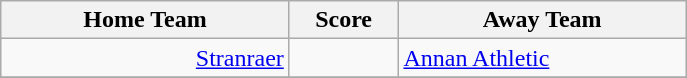<table class="wikitable" style="border-collapse: collapse;">
<tr>
<th align="right" width="185">Home Team</th>
<th align="center" width="65"> Score </th>
<th align="left" width="185">Away Team</th>
</tr>
<tr>
<td style="text-align: right;"><a href='#'>Stranraer</a></td>
<td style="text-align: center;"></td>
<td style="text-align: left;"><a href='#'>Annan Athletic</a></td>
</tr>
<tr>
</tr>
</table>
